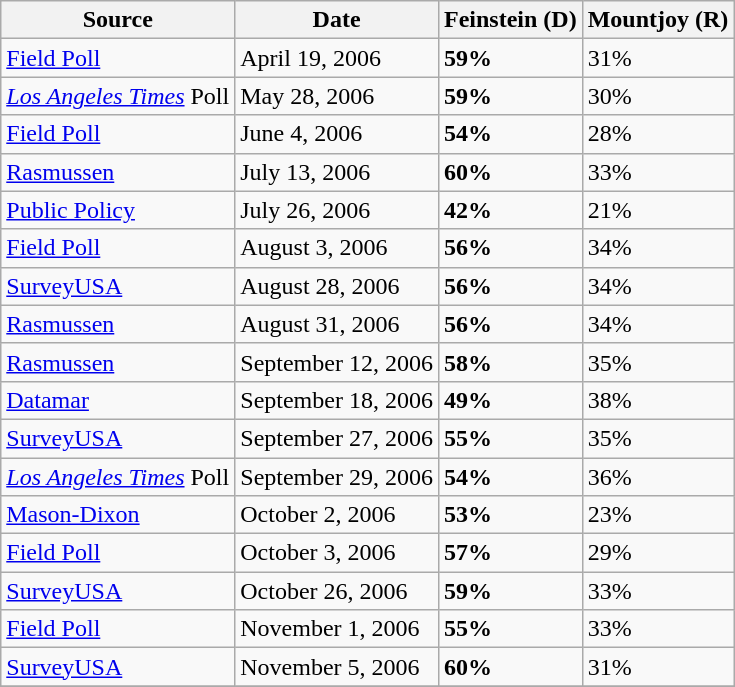<table class="wikitable">
<tr>
<th>Source</th>
<th>Date</th>
<th>Feinstein (D)</th>
<th>Mountjoy (R)</th>
</tr>
<tr>
<td><a href='#'>Field Poll</a></td>
<td>April 19, 2006</td>
<td><strong>59%</strong></td>
<td>31%</td>
</tr>
<tr>
<td><em><a href='#'>Los Angeles Times</a></em> Poll</td>
<td>May 28, 2006</td>
<td><strong>59%</strong></td>
<td>30%</td>
</tr>
<tr>
<td><a href='#'>Field Poll</a></td>
<td>June 4, 2006</td>
<td><strong>54%</strong></td>
<td>28%</td>
</tr>
<tr>
<td><a href='#'>Rasmussen</a></td>
<td>July 13, 2006</td>
<td><strong>60%</strong></td>
<td>33%</td>
</tr>
<tr>
<td><a href='#'>Public Policy</a></td>
<td>July 26, 2006</td>
<td><strong>42%</strong></td>
<td>21%</td>
</tr>
<tr>
<td><a href='#'>Field Poll</a></td>
<td>August 3, 2006</td>
<td><strong>56%</strong></td>
<td>34%</td>
</tr>
<tr>
<td><a href='#'>SurveyUSA</a></td>
<td>August 28, 2006</td>
<td><strong>56%</strong></td>
<td>34%</td>
</tr>
<tr>
<td><a href='#'>Rasmussen</a></td>
<td>August 31, 2006</td>
<td><strong>56%</strong></td>
<td>34%</td>
</tr>
<tr>
<td><a href='#'>Rasmussen</a></td>
<td>September 12, 2006</td>
<td><strong>58%</strong></td>
<td>35%</td>
</tr>
<tr>
<td><a href='#'>Datamar</a></td>
<td>September 18, 2006</td>
<td><strong>49%</strong></td>
<td>38%</td>
</tr>
<tr>
<td><a href='#'>SurveyUSA</a></td>
<td>September 27, 2006</td>
<td><strong>55%</strong></td>
<td>35%</td>
</tr>
<tr>
<td><em><a href='#'>Los Angeles Times</a></em> Poll</td>
<td>September 29, 2006</td>
<td><strong>54%</strong></td>
<td>36%</td>
</tr>
<tr>
<td><a href='#'>Mason-Dixon</a></td>
<td>October 2, 2006</td>
<td><strong>53%</strong></td>
<td>23%</td>
</tr>
<tr>
<td><a href='#'>Field Poll</a></td>
<td>October 3, 2006</td>
<td><strong>57%</strong></td>
<td>29%</td>
</tr>
<tr>
<td><a href='#'>SurveyUSA</a></td>
<td>October 26, 2006</td>
<td><strong>59%</strong></td>
<td>33%</td>
</tr>
<tr>
<td><a href='#'>Field Poll</a></td>
<td>November 1, 2006</td>
<td><strong>55%</strong></td>
<td>33%</td>
</tr>
<tr>
<td><a href='#'>SurveyUSA</a></td>
<td>November 5, 2006</td>
<td><strong>60%</strong></td>
<td>31%</td>
</tr>
<tr>
</tr>
</table>
